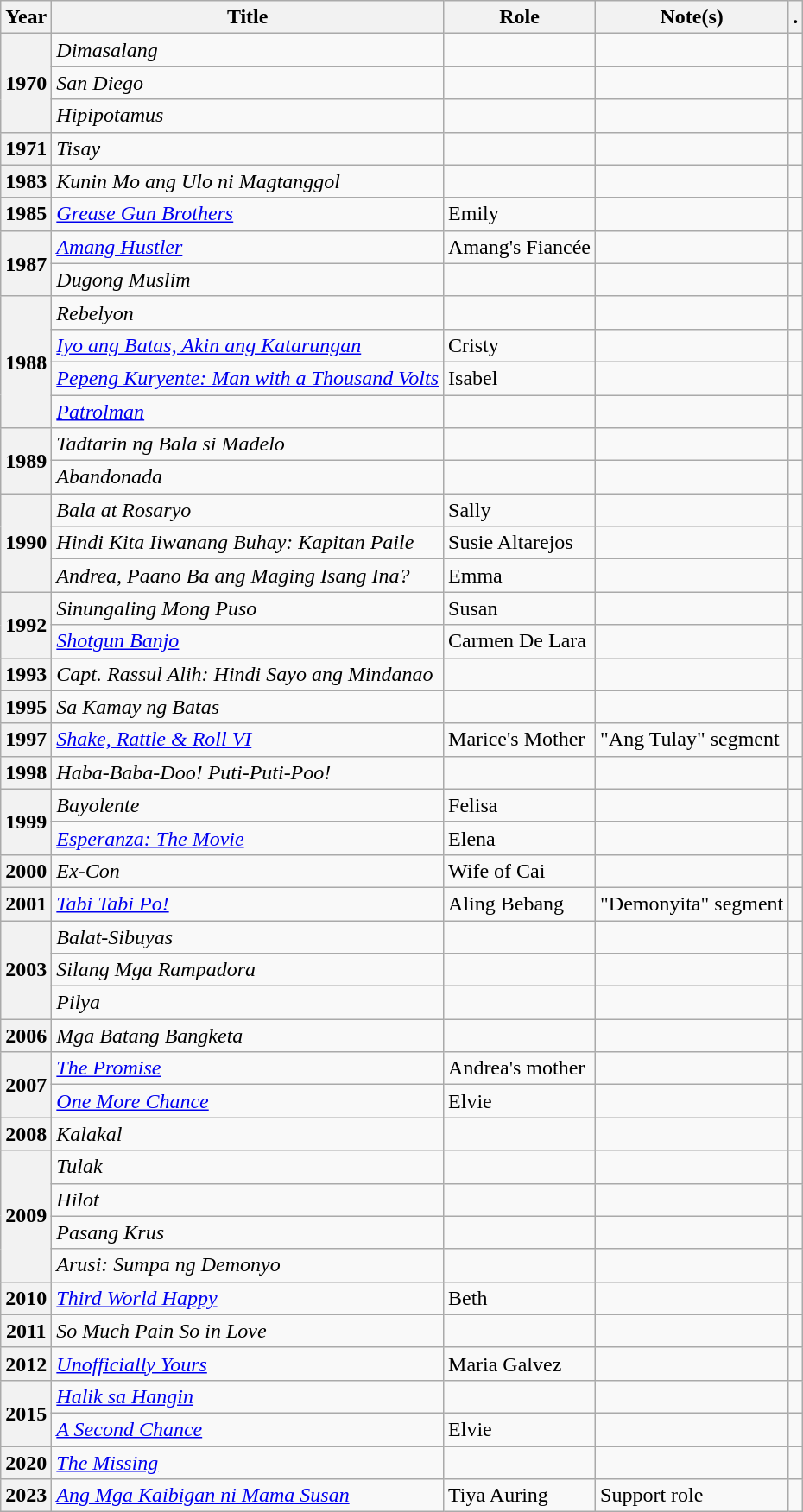<table class="wikitable plainrowheaders sortable">
<tr>
<th scope="col">Year</th>
<th scope="col">Title</th>
<th scope="col" class="unsortable">Role</th>
<th scope="col" class="unsortable">Note(s)</th>
<th scope="col" class="unsortable">.</th>
</tr>
<tr>
<th rowspan="3" scope="row">1970</th>
<td><em>Dimasalang</em></td>
<td></td>
<td></td>
<td style="text-align:center;"></td>
</tr>
<tr>
<td><em>San Diego</em></td>
<td></td>
<td></td>
<td style="text-align:center;"></td>
</tr>
<tr>
<td><em>Hipipotamus</em></td>
<td></td>
<td></td>
<td style="text-align:center;"></td>
</tr>
<tr>
<th scope="row">1971</th>
<td><em>Tisay</em></td>
<td></td>
<td></td>
<td style="text-align:center;"></td>
</tr>
<tr>
<th scope="row">1983</th>
<td><em>Kunin Mo ang Ulo ni Magtanggol</em></td>
<td></td>
<td></td>
<td style="text-align:center;"></td>
</tr>
<tr>
<th scope="row">1985</th>
<td><em><a href='#'>Grease Gun Brothers</a></em></td>
<td>Emily</td>
<td></td>
<td style="text-align:center;"></td>
</tr>
<tr>
<th rowspan="2" scope="row">1987</th>
<td><em><a href='#'>Amang Hustler</a></em></td>
<td>Amang's Fiancée</td>
<td></td>
<td style="text-align:center;"></td>
</tr>
<tr>
<td><em>Dugong Muslim</em></td>
<td></td>
<td></td>
<td style="text-align:center;"></td>
</tr>
<tr>
<th rowspan="4" scope="row">1988</th>
<td><em>Rebelyon</em></td>
<td></td>
<td></td>
<td style="text-align:center;"></td>
</tr>
<tr>
<td><em><a href='#'>Iyo ang Batas, Akin ang Katarungan</a></em></td>
<td>Cristy</td>
<td></td>
<td style="text-align:center;"></td>
</tr>
<tr>
<td><em><a href='#'>Pepeng Kuryente: Man with a Thousand Volts</a></em></td>
<td>Isabel</td>
<td></td>
<td style="text-align:center;"></td>
</tr>
<tr>
<td><em><a href='#'>Patrolman</a></em></td>
<td></td>
<td></td>
<td style="text-align:center;"></td>
</tr>
<tr>
<th rowspan="2" scope="row">1989</th>
<td><em>Tadtarin ng Bala si Madelo</em></td>
<td></td>
<td></td>
<td style="text-align:center;"></td>
</tr>
<tr>
<td><em>Abandonada</em></td>
<td></td>
<td></td>
<td style="text-align:center;"></td>
</tr>
<tr>
<th rowspan="3" scope="row">1990</th>
<td><em>Bala at Rosaryo</em></td>
<td>Sally</td>
<td></td>
<td style="text-align:center;"></td>
</tr>
<tr>
<td><em>Hindi Kita Iiwanang Buhay: Kapitan Paile</em></td>
<td>Susie Altarejos</td>
<td></td>
<td style="text-align:center;"></td>
</tr>
<tr>
<td><em>Andrea, Paano Ba ang Maging Isang Ina?</em></td>
<td>Emma</td>
<td></td>
<td style="text-align:center;"></td>
</tr>
<tr>
<th rowspan="2" scope="row">1992</th>
<td><em>Sinungaling Mong Puso</em></td>
<td>Susan</td>
<td></td>
<td style="text-align:center;"></td>
</tr>
<tr>
<td><em><a href='#'>Shotgun Banjo</a></em></td>
<td>Carmen De Lara</td>
<td></td>
<td style="text-align:center;"></td>
</tr>
<tr>
<th scope="row">1993</th>
<td><em>Capt. Rassul Alih: Hindi Sayo ang Mindanao</em></td>
<td></td>
<td></td>
<td style="text-align:center;"></td>
</tr>
<tr>
<th scope="row">1995</th>
<td><em>Sa Kamay ng Batas</em></td>
<td></td>
<td></td>
<td style="text-align:center;"></td>
</tr>
<tr>
<th scope="row">1997</th>
<td><em><a href='#'>Shake, Rattle & Roll VI</a></em></td>
<td>Marice's Mother</td>
<td>"Ang Tulay" segment</td>
<td style="text-align:center;"></td>
</tr>
<tr>
<th scope="row">1998</th>
<td><em>Haba-Baba-Doo! Puti-Puti-Poo!</em></td>
<td></td>
<td></td>
<td style="text-align:center;"></td>
</tr>
<tr>
<th rowspan="2" scope="row">1999</th>
<td><em>Bayolente</em></td>
<td>Felisa</td>
<td></td>
<td style="text-align:center;"></td>
</tr>
<tr>
<td><em><a href='#'>Esperanza: The Movie</a></em></td>
<td>Elena</td>
<td></td>
<td style="text-align:center;"></td>
</tr>
<tr>
<th scope="row">2000</th>
<td><em>Ex-Con</em></td>
<td>Wife of Cai</td>
<td></td>
<td style="text-align:center;"></td>
</tr>
<tr>
<th scope="row">2001</th>
<td><em><a href='#'>Tabi Tabi Po!</a></em></td>
<td>Aling Bebang</td>
<td>"Demonyita" segment</td>
<td style="text-align:center;"></td>
</tr>
<tr>
<th rowspan="3" scope="row">2003</th>
<td><em>Balat-Sibuyas</em></td>
<td></td>
<td></td>
<td style="text-align:center;"></td>
</tr>
<tr>
<td><em>Silang Mga Rampadora</em></td>
<td></td>
<td></td>
<td style="text-align:center;"></td>
</tr>
<tr>
<td><em>Pilya</em></td>
<td></td>
<td></td>
<td style="text-align:center;"></td>
</tr>
<tr>
<th scope="row">2006</th>
<td><em>Mga Batang Bangketa</em></td>
<td></td>
<td></td>
<td style="text-align:center;"></td>
</tr>
<tr>
<th rowspan="2" scope="row">2007</th>
<td><em><a href='#'>The Promise</a></em></td>
<td>Andrea's mother</td>
<td></td>
<td style="text-align:center;"></td>
</tr>
<tr>
<td><em><a href='#'>One More Chance</a></em></td>
<td>Elvie</td>
<td></td>
<td style="text-align:center;"></td>
</tr>
<tr>
<th scope="row">2008</th>
<td><em>Kalakal</em></td>
<td></td>
<td></td>
<td style="text-align:center;"></td>
</tr>
<tr>
<th rowspan="4" scope="row">2009</th>
<td><em>Tulak</em></td>
<td></td>
<td></td>
<td style="text-align:center;"></td>
</tr>
<tr>
<td><em>Hilot</em></td>
<td></td>
<td></td>
<td style="text-align:center;"></td>
</tr>
<tr>
<td><em>Pasang Krus</em></td>
<td></td>
<td></td>
<td style="text-align:center;"></td>
</tr>
<tr>
<td><em>Arusi: Sumpa ng Demonyo</em></td>
<td></td>
<td></td>
<td style="text-align:center;"></td>
</tr>
<tr>
<th scope="row">2010</th>
<td><em><a href='#'>Third World Happy</a></em></td>
<td>Beth</td>
<td></td>
<td style="text-align:center;"></td>
</tr>
<tr>
<th scope="row">2011</th>
<td><em>So Much Pain So in Love</em></td>
<td></td>
<td></td>
<td style="text-align:center;"></td>
</tr>
<tr>
<th scope="row">2012</th>
<td><em><a href='#'>Unofficially Yours</a></em></td>
<td>Maria Galvez</td>
<td></td>
<td style="text-align:center;"></td>
</tr>
<tr>
<th rowspan="2" scope="row">2015</th>
<td><em><a href='#'>Halik sa Hangin</a></em></td>
<td></td>
<td></td>
<td style="text-align:center;"></td>
</tr>
<tr>
<td><em><a href='#'>A Second Chance</a></em></td>
<td>Elvie</td>
<td></td>
<td style="text-align:center;"></td>
</tr>
<tr>
<th scope="row">2020</th>
<td><em><a href='#'>The Missing</a></em></td>
<td></td>
<td></td>
<td style="text-align:center;"></td>
</tr>
<tr>
<th scope="row">2023</th>
<td><em><a href='#'>Ang Mga Kaibigan ni Mama Susan</a></em></td>
<td>Tiya Auring</td>
<td>Support role</td>
<td style="text-align:center;"></td>
</tr>
</table>
